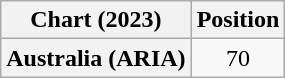<table class="wikitable sortable plainrowheaders" style="text-align:center">
<tr>
<th scope="col">Chart (2023)</th>
<th scope="col">Position</th>
</tr>
<tr>
<th scope="row">Australia (ARIA)</th>
<td>70</td>
</tr>
</table>
